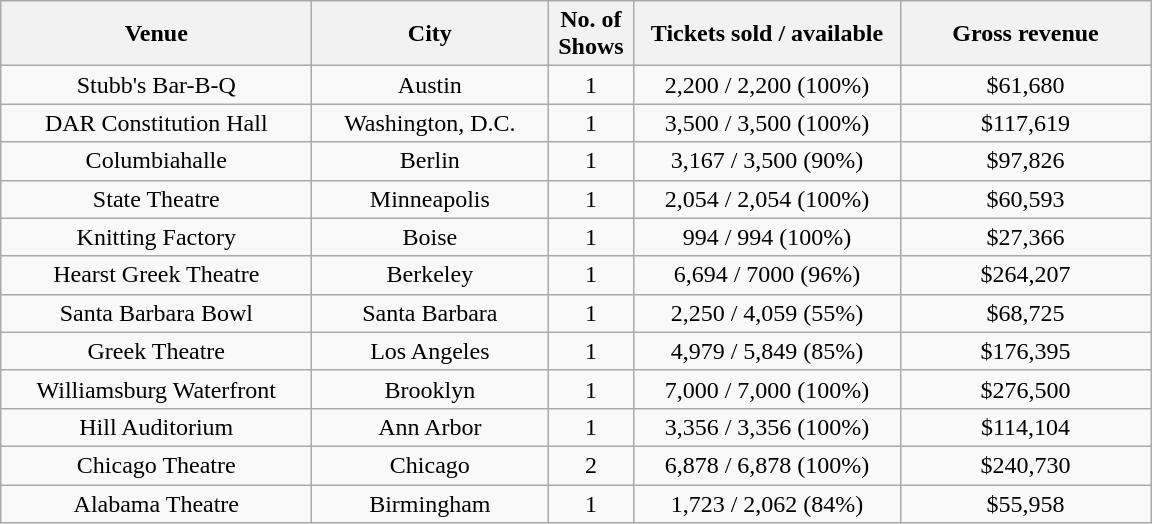<table class="wikitable" style="text-align:center;">
<tr>
<th style="width:200px;">Venue</th>
<th style="width:150px;">City</th>
<th style="width:50px;">No. of Shows</th>
<th style="width:170px;">Tickets sold / available</th>
<th style="width:160px;">Gross revenue</th>
</tr>
<tr>
<td>Stubb's Bar-B-Q</td>
<td>Austin</td>
<td>1</td>
<td>2,200 / 2,200 (100%)</td>
<td>$61,680</td>
</tr>
<tr>
<td>DAR Constitution Hall</td>
<td>Washington, D.C.</td>
<td>1</td>
<td>3,500 / 3,500 (100%)</td>
<td>$117,619</td>
</tr>
<tr>
<td>Columbiahalle</td>
<td>Berlin</td>
<td>1</td>
<td>3,167 / 3,500 (90%)</td>
<td>$97,826</td>
</tr>
<tr>
<td>State Theatre</td>
<td>Minneapolis</td>
<td>1</td>
<td>2,054 / 2,054 (100%)</td>
<td>$60,593</td>
</tr>
<tr>
<td>Knitting Factory</td>
<td>Boise</td>
<td>1</td>
<td>994 / 994 (100%)</td>
<td>$27,366</td>
</tr>
<tr>
<td>Hearst Greek Theatre</td>
<td>Berkeley</td>
<td>1</td>
<td>6,694 / 7000 (96%)</td>
<td>$264,207</td>
</tr>
<tr>
<td>Santa Barbara Bowl</td>
<td>Santa Barbara</td>
<td>1</td>
<td>2,250 / 4,059 (55%)</td>
<td>$68,725</td>
</tr>
<tr>
<td>Greek Theatre</td>
<td>Los Angeles</td>
<td>1</td>
<td>4,979 / 5,849 (85%)</td>
<td>$176,395</td>
</tr>
<tr>
<td>Williamsburg Waterfront</td>
<td>Brooklyn</td>
<td>1</td>
<td>7,000 / 7,000 (100%)</td>
<td>$276,500</td>
</tr>
<tr>
<td>Hill Auditorium</td>
<td>Ann Arbor</td>
<td>1</td>
<td>3,356 / 3,356 (100%)</td>
<td>$114,104</td>
</tr>
<tr>
<td>Chicago Theatre</td>
<td>Chicago</td>
<td>2</td>
<td>6,878 / 6,878 (100%)</td>
<td>$240,730</td>
</tr>
<tr>
<td>Alabama Theatre</td>
<td>Birmingham</td>
<td>1</td>
<td>1,723 / 2,062 (84%)</td>
<td>$55,958</td>
</tr>
</table>
